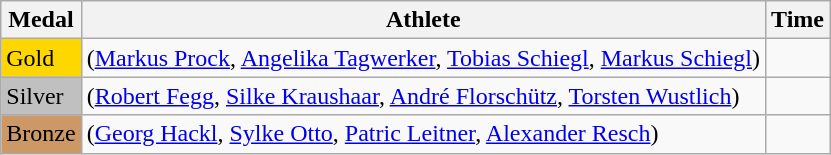<table class="wikitable">
<tr>
<th>Medal</th>
<th>Athlete</th>
<th>Time</th>
</tr>
<tr>
<td bgcolor="gold">Gold</td>
<td> (<a href='#'>Markus Prock</a>, <a href='#'>Angelika Tagwerker</a>, <a href='#'>Tobias Schiegl</a>, <a href='#'>Markus Schiegl</a>)</td>
<td></td>
</tr>
<tr>
<td bgcolor="silver">Silver</td>
<td> (<a href='#'>Robert Fegg</a>, <a href='#'>Silke Kraushaar</a>, <a href='#'>André Florschütz</a>, <a href='#'>Torsten Wustlich</a>)</td>
<td></td>
</tr>
<tr>
<td bgcolor="CC9966">Bronze</td>
<td> (<a href='#'>Georg Hackl</a>, <a href='#'>Sylke Otto</a>, <a href='#'>Patric Leitner</a>, <a href='#'>Alexander Resch</a>)</td>
<td></td>
</tr>
</table>
